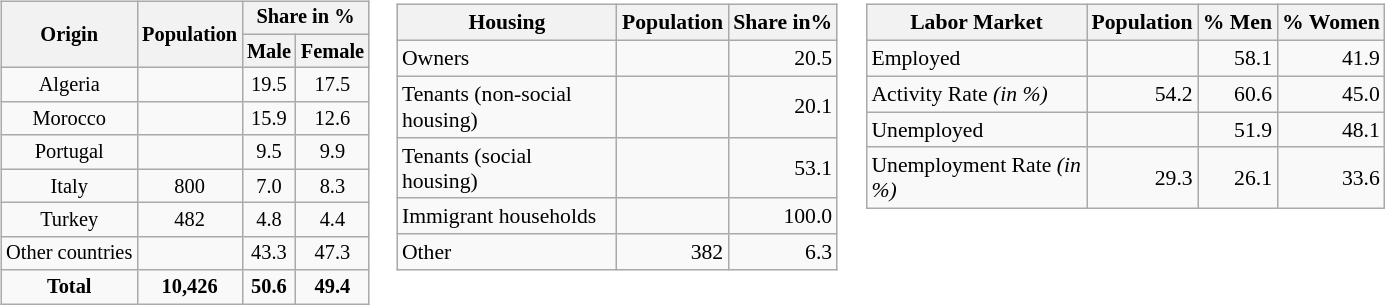<table class="mw-collapsible">
<tr>
<td valign="top" style="font-size: 85%"><br><table class="wikitable">
<tr ---->
<th rowspan="2">Origin</th>
<th rowspan="2">Population</th>
<th colspan="4">Share in %</th>
</tr>
<tr ---->
<th>Male</th>
<th>Female</th>
</tr>
<tr ---- ALIGN="center">
<td>Algeria</td>
<td ALIGN="center"></td>
<td>19.5</td>
<td>17.5</td>
</tr>
<tr ---- ALIGN="center">
<td>Morocco</td>
<td ALIGN="center"></td>
<td>15.9</td>
<td>12.6</td>
</tr>
<tr ---- ALIGN="center">
<td>Portugal</td>
<td ALIGN="center"></td>
<td>9.5</td>
<td>9.9</td>
</tr>
<tr ---- ALIGN="center">
<td>Italy</td>
<td ALIGN="center">800</td>
<td>7.0</td>
<td>8.3</td>
</tr>
<tr ---- ALIGN="center">
<td>Turkey</td>
<td ALIGN="center">482</td>
<td>4.8</td>
<td>4.4</td>
</tr>
<tr ---- ALIGN="center">
<td>Other countries</td>
<td ALIGN="center"></td>
<td>43.3</td>
<td>47.3</td>
</tr>
<tr ---- ALIGN="center">
<td><strong>Total</strong></td>
<td ALIGN="center"><strong>10,426</strong></td>
<td><strong>50.6</strong></td>
<td><strong>49.4</strong></td>
</tr>
</table>
</td>
<td valign="top" style="font-size: 95%"><br><table class="wikitable sortable" style="text-align:right; font-size:95%;">
<tr>
<th width="140px">Housing</th>
<th>Population</th>
<th>Share in%</th>
</tr>
<tr>
<td align="left">Owners</td>
<td></td>
<td>20.5</td>
</tr>
<tr>
<td align="left">Tenants (non-social housing)</td>
<td></td>
<td>20.1</td>
</tr>
<tr>
<td align="left">Tenants (social housing)</td>
<td></td>
<td>53.1</td>
</tr>
<tr>
<td align="left">Immigrant households</td>
<td></td>
<td>100.0</td>
</tr>
<tr>
<td align="left">Other</td>
<td>382</td>
<td>6.3</td>
</tr>
</table>
</td>
<td valign="top" style="font-size: 95%"><br><table class="wikitable sortable" style="text-align:right; font-size:95%;">
<tr>
<th width="140px">Labor Market</th>
<th>Population</th>
<th>% Men</th>
<th>% Women</th>
</tr>
<tr>
<td align="left">Employed</td>
<td></td>
<td>58.1</td>
<td>41.9</td>
</tr>
<tr>
<td align="left">Activity Rate <em>(in %)</em></td>
<td>54.2</td>
<td>60.6</td>
<td>45.0</td>
</tr>
<tr>
<td align="left">Unemployed</td>
<td></td>
<td>51.9</td>
<td>48.1</td>
</tr>
<tr>
<td align="left">Unemployment Rate <em>(in %)</em></td>
<td>29.3</td>
<td>26.1</td>
<td>33.6</td>
</tr>
</table>
</td>
</tr>
</table>
